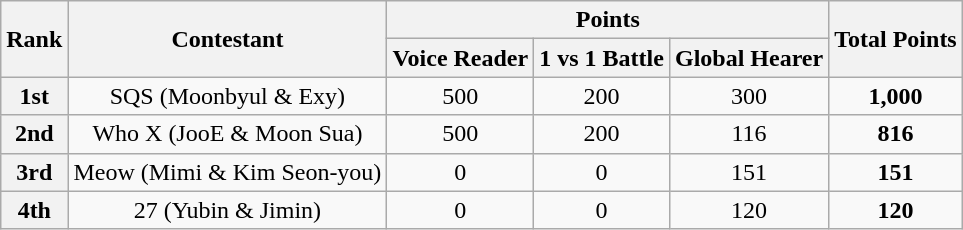<table class="wikitable plainrowheaders sortable" style="text-align:center;">
<tr>
<th rowspan="2" scope="col">Rank</th>
<th rowspan="2" scope="col">Contestant</th>
<th colspan="3">Points</th>
<th rowspan="2" scope="col">Total Points</th>
</tr>
<tr>
<th>Voice Reader</th>
<th>1 vs 1 Battle</th>
<th>Global Hearer</th>
</tr>
<tr>
<th>1st</th>
<td>SQS (Moonbyul & Exy)</td>
<td>500</td>
<td>200</td>
<td>300</td>
<td><strong>1,000</strong></td>
</tr>
<tr>
<th>2nd</th>
<td>Who X (JooE & Moon Sua)</td>
<td>500</td>
<td>200</td>
<td>116</td>
<td><strong>816</strong></td>
</tr>
<tr>
<th>3rd</th>
<td>Meow (Mimi & Kim Seon-you)</td>
<td>0</td>
<td>0</td>
<td>151</td>
<td><strong>151</strong></td>
</tr>
<tr>
<th>4th</th>
<td>27 (Yubin & Jimin)</td>
<td>0</td>
<td>0</td>
<td>120</td>
<td><strong>120</strong></td>
</tr>
</table>
